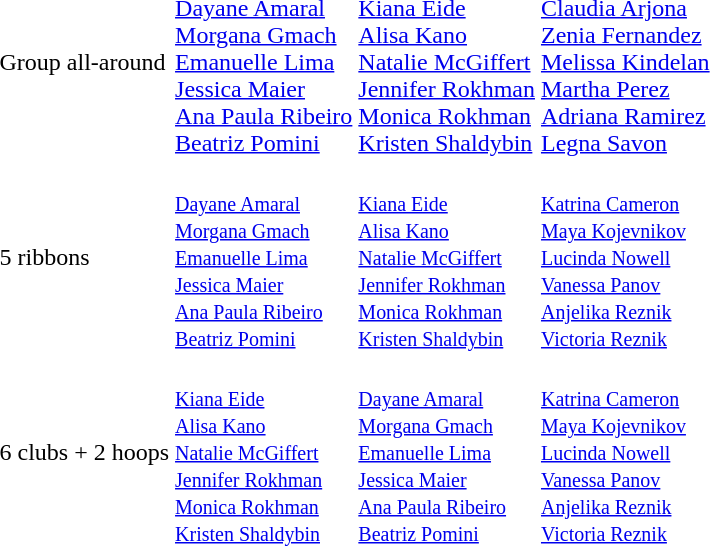<table>
<tr>
<td>Group all-around<br></td>
<td><br><a href='#'>Dayane Amaral</a><br><a href='#'>Morgana Gmach</a><br><a href='#'>Emanuelle Lima</a><br><a href='#'>Jessica Maier</a><br><a href='#'>Ana Paula Ribeiro</a><br><a href='#'>Beatriz Pomini</a></td>
<td><br><a href='#'>Kiana Eide</a><br><a href='#'>Alisa Kano</a><br><a href='#'>Natalie McGiffert</a><br><a href='#'>Jennifer Rokhman</a><br><a href='#'>Monica Rokhman</a><br><a href='#'>Kristen Shaldybin</a></td>
<td><br><a href='#'>Claudia Arjona</a><br><a href='#'>Zenia Fernandez</a><br><a href='#'>Melissa Kindelan</a><br><a href='#'>Martha Perez</a><br><a href='#'>Adriana Ramirez</a><br><a href='#'>Legna Savon</a></td>
</tr>
<tr>
<td>5 ribbons <br></td>
<td><small><br><a href='#'>Dayane Amaral</a><br><a href='#'>Morgana Gmach</a><br><a href='#'>Emanuelle Lima</a><br><a href='#'>Jessica Maier</a><br><a href='#'>Ana Paula Ribeiro</a><br><a href='#'>Beatriz Pomini</a></small></td>
<td><small><br><a href='#'>Kiana Eide</a><br><a href='#'>Alisa Kano</a><br><a href='#'>Natalie McGiffert</a><br><a href='#'>Jennifer Rokhman</a><br><a href='#'>Monica Rokhman</a><br><a href='#'>Kristen Shaldybin</a></small></td>
<td><small><br><a href='#'>Katrina Cameron</a><br><a href='#'>Maya Kojevnikov</a><br><a href='#'>Lucinda Nowell</a><br><a href='#'>Vanessa Panov</a><br><a href='#'>Anjelika Reznik</a><br><a href='#'>Victoria Reznik</a></small></td>
</tr>
<tr>
<td>6 clubs + 2 hoops <br></td>
<td><small><br><a href='#'>Kiana Eide</a><br><a href='#'>Alisa Kano</a><br><a href='#'>Natalie McGiffert</a><br><a href='#'>Jennifer Rokhman</a><br><a href='#'>Monica Rokhman</a><br><a href='#'>Kristen Shaldybin</a></small></td>
<td><small><br><a href='#'>Dayane Amaral</a><br><a href='#'>Morgana Gmach</a><br><a href='#'>Emanuelle Lima</a><br><a href='#'>Jessica Maier</a><br><a href='#'>Ana Paula Ribeiro</a><br><a href='#'>Beatriz Pomini</a></small></td>
<td><small><br><a href='#'>Katrina Cameron</a><br><a href='#'>Maya Kojevnikov</a><br><a href='#'>Lucinda Nowell</a><br><a href='#'>Vanessa Panov</a><br><a href='#'>Anjelika Reznik</a><br><a href='#'>Victoria Reznik</a></small></td>
</tr>
</table>
